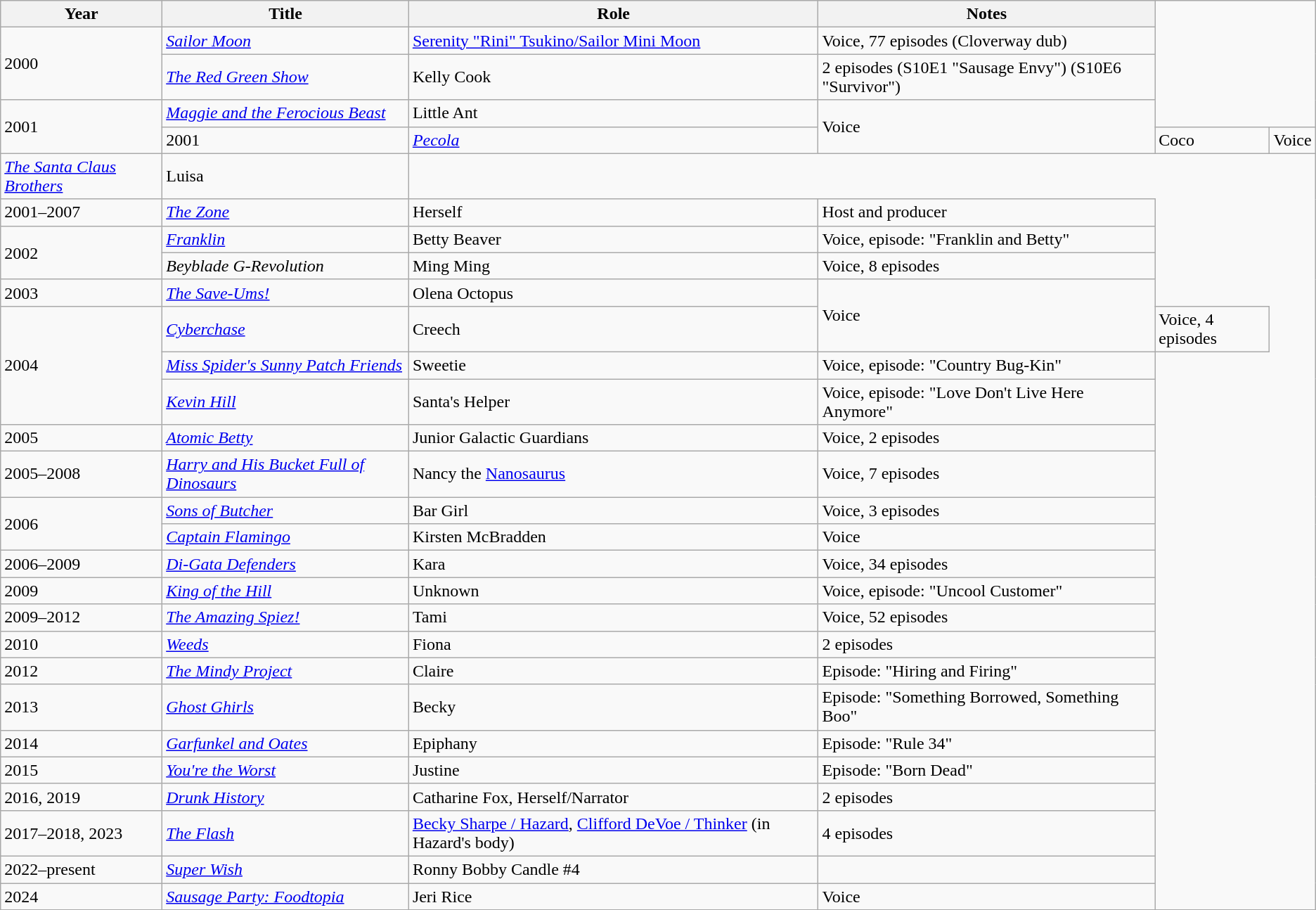<table class="wikitable sortable">
<tr>
<th>Year</th>
<th>Title</th>
<th>Role</th>
<th class="unsortable">Notes</th>
</tr>
<tr>
<td rowspan="2">2000</td>
<td><em><a href='#'>Sailor Moon</a></em></td>
<td><a href='#'>Serenity "Rini" Tsukino/Sailor Mini Moon</a></td>
<td>Voice, 77 episodes (Cloverway dub)</td>
</tr>
<tr>
<td data-sort-value="Red Green Show, The"><em><a href='#'>The Red Green Show</a></em></td>
<td>Kelly Cook</td>
<td>2 episodes (S10E1 "Sausage Envy") (S10E6 "Survivor")</td>
</tr>
<tr>
<td rowspan="2">2001</td>
<td><em><a href='#'>Maggie and the Ferocious Beast</a></em></td>
<td>Little Ant</td>
<td rowspan="2">Voice</td>
</tr>
<tr>
<td>2001</td>
<td><em><a href='#'>Pecola</a></em></td>
<td>Coco</td>
<td>Voice</td>
</tr>
<tr>
<td data-sort-value="Santa Claus Brothers, The"><em><a href='#'>The Santa Claus Brothers</a></em></td>
<td>Luisa</td>
</tr>
<tr>
<td>2001–2007</td>
<td data-sort-value="Zone, The"><em><a href='#'>The Zone</a></em></td>
<td>Herself</td>
<td>Host and producer</td>
</tr>
<tr>
<td rowspan="2">2002</td>
<td><em><a href='#'>Franklin</a></em></td>
<td>Betty Beaver</td>
<td>Voice, episode: "Franklin and Betty"</td>
</tr>
<tr>
<td><em>Beyblade G-Revolution</em></td>
<td>Ming Ming</td>
<td>Voice, 8 episodes</td>
</tr>
<tr>
<td>2003</td>
<td data-sort-value="Save-Ums!, The"><em><a href='#'>The Save-Ums!</a></em></td>
<td>Olena Octopus</td>
<td rowspan="2">Voice</td>
</tr>
<tr>
<td rowspan="3">2004</td>
<td><em><a href='#'>Cyberchase</a></em></td>
<td>Creech</td>
<td>Voice, 4 episodes</td>
</tr>
<tr>
<td><em><a href='#'>Miss Spider's Sunny Patch Friends</a></em></td>
<td>Sweetie</td>
<td>Voice, episode: "Country Bug-Kin"</td>
</tr>
<tr>
<td><em><a href='#'>Kevin Hill</a></em></td>
<td>Santa's Helper</td>
<td>Voice, episode: "Love Don't Live Here Anymore"</td>
</tr>
<tr>
<td>2005</td>
<td><em><a href='#'>Atomic Betty</a></em></td>
<td>Junior Galactic Guardians</td>
<td>Voice, 2 episodes</td>
</tr>
<tr>
<td>2005–2008</td>
<td><em><a href='#'>Harry and His Bucket Full of Dinosaurs</a></em></td>
<td>Nancy the <a href='#'>Nanosaurus</a></td>
<td>Voice, 7 episodes</td>
</tr>
<tr>
<td rowspan="2">2006</td>
<td><em><a href='#'>Sons of Butcher</a></em></td>
<td>Bar Girl</td>
<td>Voice, 3 episodes</td>
</tr>
<tr>
<td><em><a href='#'>Captain Flamingo</a></em></td>
<td>Kirsten McBradden</td>
<td>Voice</td>
</tr>
<tr>
<td>2006–2009</td>
<td><em><a href='#'>Di-Gata Defenders</a></em></td>
<td>Kara</td>
<td>Voice, 34 episodes</td>
</tr>
<tr>
<td>2009</td>
<td><em><a href='#'>King of the Hill</a></em></td>
<td>Unknown</td>
<td>Voice, episode: "Uncool Customer"</td>
</tr>
<tr>
<td>2009–2012</td>
<td data-sort-value="Amazing Spiez!, The"><em><a href='#'>The Amazing Spiez!</a></em></td>
<td>Tami</td>
<td>Voice, 52 episodes</td>
</tr>
<tr>
<td>2010</td>
<td><em><a href='#'>Weeds</a></em></td>
<td>Fiona</td>
<td>2 episodes</td>
</tr>
<tr>
<td>2012</td>
<td data-sort-value="Mindy Project, The"><em><a href='#'>The Mindy Project</a></em></td>
<td>Claire</td>
<td>Episode: "Hiring and Firing"</td>
</tr>
<tr>
<td>2013</td>
<td><em><a href='#'>Ghost Ghirls</a></em></td>
<td>Becky</td>
<td>Episode: "Something Borrowed, Something Boo"</td>
</tr>
<tr>
<td>2014</td>
<td><em><a href='#'>Garfunkel and Oates</a></em></td>
<td>Epiphany</td>
<td>Episode: "Rule 34"</td>
</tr>
<tr>
<td>2015</td>
<td><em><a href='#'>You're the Worst</a></em></td>
<td>Justine</td>
<td>Episode: "Born Dead"</td>
</tr>
<tr>
<td>2016, 2019</td>
<td><em><a href='#'>Drunk History</a></em></td>
<td>Catharine Fox, Herself/Narrator</td>
<td>2 episodes</td>
</tr>
<tr>
<td>2017–2018, 2023</td>
<td data-sort-value="Flash, The"><em><a href='#'>The Flash</a></em></td>
<td><a href='#'>Becky Sharpe / Hazard</a>, <a href='#'>Clifford DeVoe / Thinker</a> (in Hazard's body)</td>
<td>4 episodes</td>
</tr>
<tr>
<td>2022–present</td>
<td><em><a href='#'>Super Wish</a></em></td>
<td>Ronny Bobby Candle #4</td>
<td></td>
</tr>
<tr>
<td>2024</td>
<td><em><a href='#'>Sausage Party: Foodtopia</a></em></td>
<td>Jeri Rice</td>
<td>Voice</td>
</tr>
</table>
